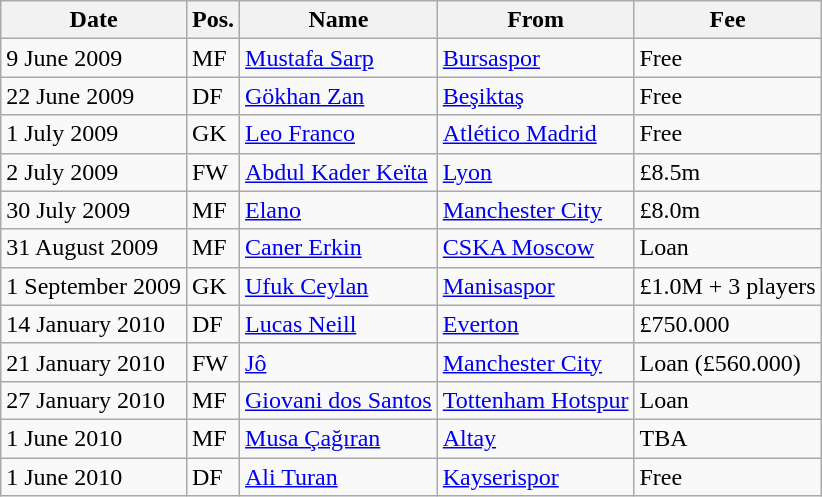<table class="wikitable">
<tr>
<th>Date</th>
<th>Pos.</th>
<th>Name</th>
<th>From</th>
<th>Fee</th>
</tr>
<tr>
<td>9 June 2009</td>
<td>MF</td>
<td> <a href='#'>Mustafa Sarp</a></td>
<td> <a href='#'>Bursaspor</a></td>
<td>Free</td>
</tr>
<tr>
<td>22 June 2009</td>
<td>DF</td>
<td> <a href='#'>Gökhan Zan</a></td>
<td> <a href='#'>Beşiktaş</a></td>
<td>Free</td>
</tr>
<tr>
<td>1 July 2009</td>
<td>GK</td>
<td> <a href='#'>Leo Franco</a></td>
<td> <a href='#'>Atlético Madrid</a></td>
<td>Free</td>
</tr>
<tr>
<td>2 July 2009</td>
<td>FW</td>
<td> <a href='#'>Abdul Kader Keïta</a></td>
<td> <a href='#'>Lyon</a></td>
<td>£8.5m</td>
</tr>
<tr>
<td>30 July 2009</td>
<td>MF</td>
<td> <a href='#'>Elano</a></td>
<td> <a href='#'>Manchester City</a></td>
<td>£8.0m</td>
</tr>
<tr>
<td>31 August 2009</td>
<td>MF</td>
<td> <a href='#'>Caner Erkin</a></td>
<td> <a href='#'>CSKA Moscow</a></td>
<td>Loan</td>
</tr>
<tr>
<td>1 September 2009</td>
<td>GK</td>
<td> <a href='#'>Ufuk Ceylan</a></td>
<td> <a href='#'>Manisaspor</a></td>
<td>£1.0M + 3 players</td>
</tr>
<tr>
<td>14 January 2010</td>
<td>DF</td>
<td> <a href='#'>Lucas Neill</a></td>
<td> <a href='#'>Everton</a></td>
<td>£750.000</td>
</tr>
<tr>
<td>21 January 2010</td>
<td>FW</td>
<td> <a href='#'>Jô</a></td>
<td> <a href='#'>Manchester City</a></td>
<td>Loan (£560.000)</td>
</tr>
<tr>
<td>27 January 2010</td>
<td>MF</td>
<td> <a href='#'>Giovani dos Santos</a></td>
<td> <a href='#'>Tottenham Hotspur</a></td>
<td>Loan</td>
</tr>
<tr>
<td>1 June 2010</td>
<td>MF</td>
<td> <a href='#'>Musa Çağıran</a></td>
<td> <a href='#'>Altay</a></td>
<td>TBA </td>
</tr>
<tr>
<td>1 June 2010</td>
<td>DF</td>
<td> <a href='#'>Ali Turan</a></td>
<td> <a href='#'>Kayserispor</a></td>
<td>Free </td>
</tr>
</table>
